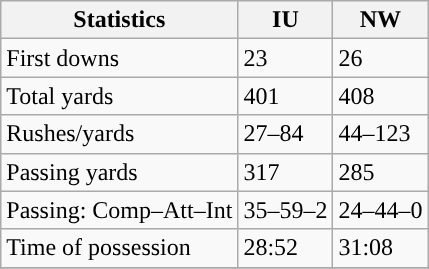<table class="wikitable" style="float: left;">
<tr>
<th>Statistics</th>
<th>IU</th>
<th>NW</th>
</tr>
<tr>
<td>First downs</td>
<td>23</td>
<td>26</td>
</tr>
<tr>
<td>Total yards</td>
<td>401</td>
<td>408</td>
</tr>
<tr>
<td>Rushes/yards</td>
<td>27–84</td>
<td>44–123</td>
</tr>
<tr>
<td>Passing yards</td>
<td>317</td>
<td>285</td>
</tr>
<tr>
<td>Passing: Comp–Att–Int</td>
<td>35–59–2</td>
<td>24–44–0</td>
</tr>
<tr>
<td>Time of possession</td>
<td>28:52</td>
<td>31:08</td>
</tr>
<tr>
</tr>
</table>
